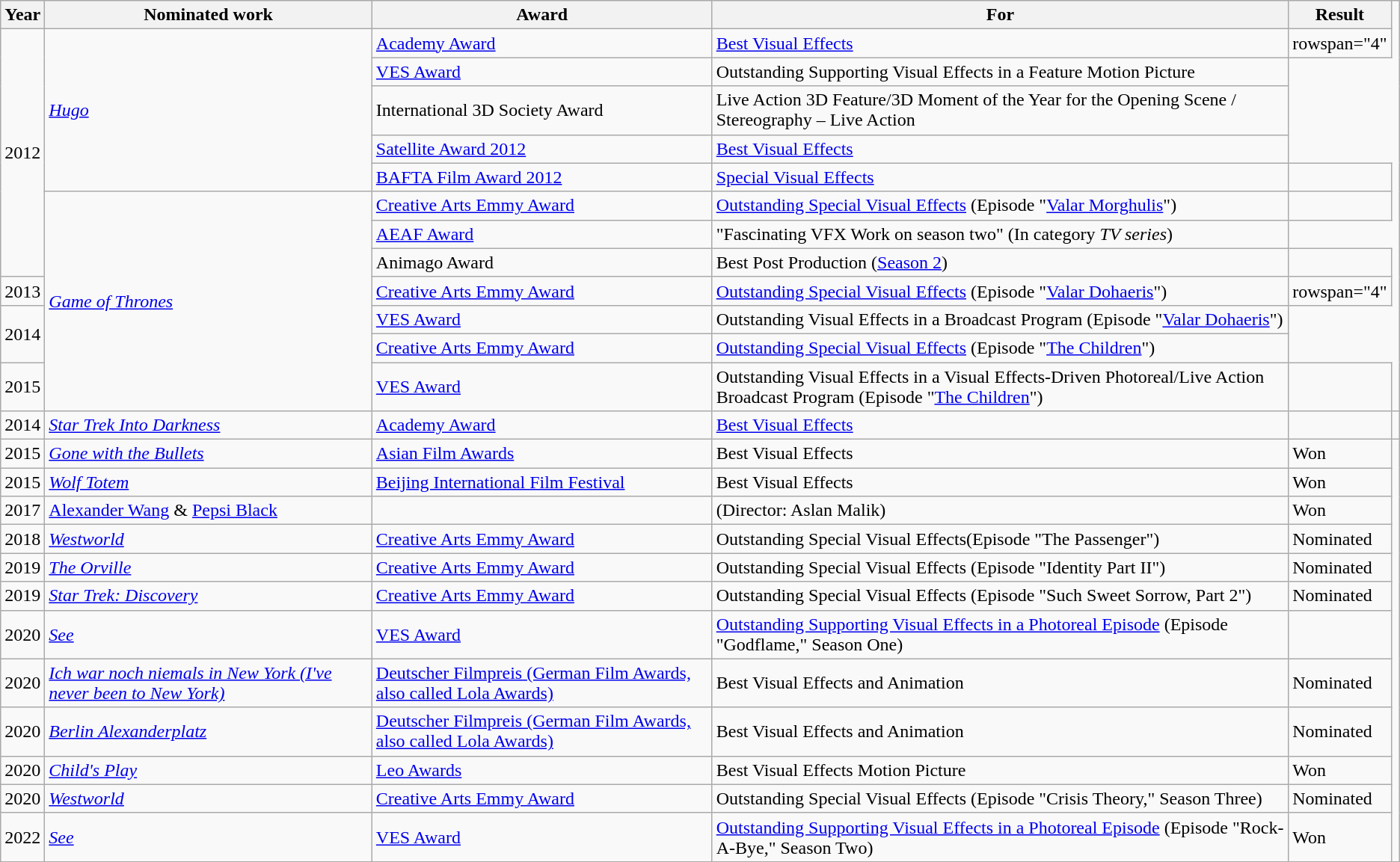<table class="wikitable sortable">
<tr>
<th>Year</th>
<th>Nominated work</th>
<th>Award</th>
<th>For</th>
<th>Result</th>
</tr>
<tr>
<td rowspan="8">2012</td>
<td rowspan="5"><em><a href='#'>Hugo</a></em></td>
<td><a href='#'>Academy Award</a></td>
<td><a href='#'>Best Visual Effects</a></td>
<td>rowspan="4" </td>
</tr>
<tr>
<td><a href='#'>VES Award</a></td>
<td>Outstanding Supporting Visual Effects in a Feature Motion Picture</td>
</tr>
<tr>
<td>International 3D Society Award</td>
<td>Live Action 3D Feature/3D Moment of the Year for the Opening Scene / Stereography – Live Action</td>
</tr>
<tr>
<td><a href='#'>Satellite Award 2012</a></td>
<td><a href='#'>Best Visual Effects</a></td>
</tr>
<tr>
<td><a href='#'>BAFTA Film Award 2012</a></td>
<td><a href='#'>Special Visual Effects</a></td>
<td></td>
</tr>
<tr>
<td rowspan="7"><em><a href='#'>Game of Thrones</a></em></td>
<td><a href='#'>Creative Arts Emmy Award</a></td>
<td><a href='#'>Outstanding Special Visual Effects</a> (Episode "<a href='#'>Valar Morghulis</a>")</td>
<td></td>
</tr>
<tr>
<td><a href='#'>AEAF Award</a></td>
<td>"Fascinating VFX Work on season two" (In category <em>TV series</em>)</td>
</tr>
<tr>
<td>Animago Award</td>
<td>Best Post Production (<a href='#'>Season 2</a>)</td>
<td></td>
</tr>
<tr>
<td>2013</td>
<td><a href='#'>Creative Arts Emmy Award</a></td>
<td><a href='#'>Outstanding Special Visual Effects</a> (Episode "<a href='#'>Valar Dohaeris</a>")</td>
<td>rowspan="4" </td>
</tr>
<tr>
<td rowspan="2">2014</td>
<td><a href='#'>VES Award</a></td>
<td>Outstanding Visual Effects in a Broadcast Program (Episode "<a href='#'>Valar Dohaeris</a>")</td>
</tr>
<tr>
<td><a href='#'>Creative Arts Emmy Award</a></td>
<td><a href='#'>Outstanding Special Visual Effects</a> (Episode "<a href='#'>The Children</a>")</td>
</tr>
<tr>
<td>2015</td>
<td><a href='#'>VES Award</a></td>
<td>Outstanding Visual Effects in a Visual Effects-Driven Photoreal/Live Action Broadcast Program (Episode "<a href='#'>The Children</a>")</td>
<td></td>
</tr>
<tr>
<td>2014</td>
<td><em><a href='#'>Star Trek Into Darkness</a></em></td>
<td><a href='#'>Academy Award</a></td>
<td><a href='#'>Best Visual Effects</a></td>
<td></td>
<td></td>
</tr>
<tr>
<td>2015</td>
<td><em><a href='#'>Gone with the Bullets</a></em></td>
<td><a href='#'>Asian Film Awards</a></td>
<td>Best Visual Effects</td>
<td>Won</td>
</tr>
<tr>
<td>2015</td>
<td><em><a href='#'>Wolf Totem</a></em></td>
<td><a href='#'>Beijing International Film Festival</a></td>
<td>Best Visual Effects</td>
<td>Won</td>
</tr>
<tr>
<td>2017</td>
<td><a href='#'>Alexander Wang</a> & <a href='#'>Pepsi Black</a></td>
<td></td>
<td> (Director: Aslan Malik)</td>
<td>Won</td>
</tr>
<tr>
<td>2018</td>
<td><em><a href='#'>Westworld</a></em></td>
<td><a href='#'>Creative Arts Emmy Award</a></td>
<td>Outstanding Special Visual Effects(Episode "The Passenger")</td>
<td>Nominated</td>
</tr>
<tr>
<td>2019</td>
<td><em><a href='#'>The Orville</a></em></td>
<td><a href='#'>Creative Arts Emmy Award</a></td>
<td>Outstanding Special Visual Effects (Episode "Identity Part II")</td>
<td>Nominated</td>
</tr>
<tr>
<td>2019</td>
<td><em><a href='#'>Star Trek: Discovery</a></em></td>
<td><a href='#'>Creative Arts Emmy Award</a></td>
<td>Outstanding Special Visual Effects (Episode "Such Sweet Sorrow, Part 2")</td>
<td>Nominated</td>
</tr>
<tr>
<td>2020</td>
<td><em><a href='#'>See</a></em></td>
<td><a href='#'>VES Award</a></td>
<td><a href='#'>Outstanding Supporting Visual Effects in a Photoreal Episode</a> (Episode "Godflame," Season One)</td>
<td></td>
</tr>
<tr>
<td>2020</td>
<td><em><a href='#'>Ich war noch niemals in New York (I've never been to New York)</a></em></td>
<td><a href='#'>Deutscher Filmpreis (German Film Awards, also called Lola Awards)</a></td>
<td>Best Visual Effects and Animation</td>
<td>Nominated</td>
</tr>
<tr>
<td>2020</td>
<td><em><a href='#'>Berlin Alexanderplatz</a></em></td>
<td><a href='#'>Deutscher Filmpreis (German Film Awards, also called Lola Awards)</a></td>
<td>Best Visual Effects and Animation</td>
<td>Nominated</td>
</tr>
<tr>
<td>2020</td>
<td><em><a href='#'>Child's Play</a></em></td>
<td><a href='#'>Leo Awards</a></td>
<td>Best Visual Effects Motion Picture</td>
<td>Won</td>
</tr>
<tr>
<td>2020</td>
<td><em><a href='#'>Westworld</a></em></td>
<td><a href='#'>Creative Arts Emmy Award</a></td>
<td>Outstanding Special Visual Effects (Episode "Crisis Theory," Season Three)</td>
<td>Nominated</td>
</tr>
<tr>
<td>2022</td>
<td><em><a href='#'>See</a></em></td>
<td><a href='#'>VES Award</a></td>
<td><a href='#'>Outstanding Supporting Visual Effects in a Photoreal Episode</a> (Episode "Rock-A-Bye," Season Two)</td>
<td>Won</td>
</tr>
</table>
